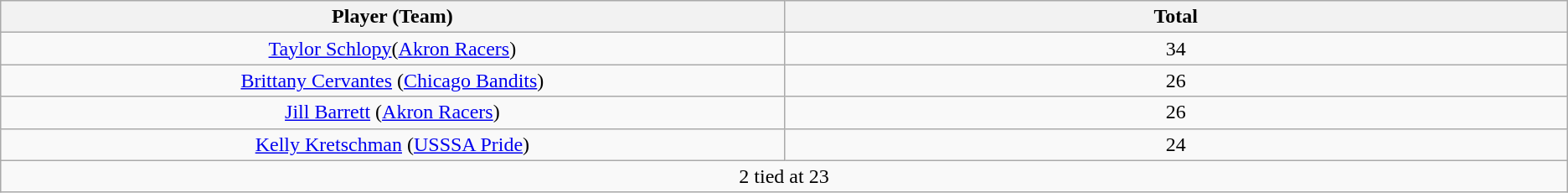<table class="wikitable" style="text-align:center;">
<tr>
<th style="width:15%;">Player (Team)</th>
<th style="width:15%;">Total</th>
</tr>
<tr>
<td><a href='#'>Taylor Schlopy</a>(<a href='#'>Akron Racers</a>)</td>
<td>34</td>
</tr>
<tr>
<td><a href='#'>Brittany Cervantes</a> (<a href='#'>Chicago Bandits</a>)</td>
<td>26</td>
</tr>
<tr>
<td><a href='#'>Jill Barrett</a> (<a href='#'>Akron Racers</a>)</td>
<td>26</td>
</tr>
<tr>
<td><a href='#'>Kelly Kretschman</a> (<a href='#'>USSSA Pride</a>)</td>
<td>24</td>
</tr>
<tr>
<td colspan=2>2 tied at 23</td>
</tr>
</table>
